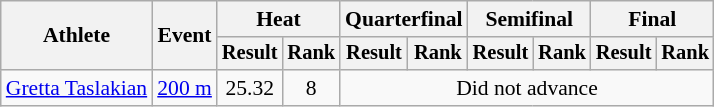<table class=wikitable style="font-size:90%">
<tr>
<th rowspan="2">Athlete</th>
<th rowspan="2">Event</th>
<th colspan="2">Heat</th>
<th colspan="2">Quarterfinal</th>
<th colspan="2">Semifinal</th>
<th colspan="2">Final</th>
</tr>
<tr style="font-size:95%">
<th>Result</th>
<th>Rank</th>
<th>Result</th>
<th>Rank</th>
<th>Result</th>
<th>Rank</th>
<th>Result</th>
<th>Rank</th>
</tr>
<tr align=center>
<td align=left><a href='#'>Gretta Taslakian</a></td>
<td align=left><a href='#'>200 m</a></td>
<td>25.32</td>
<td>8</td>
<td colspan=6>Did not advance</td>
</tr>
</table>
